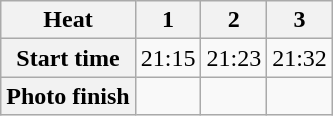<table class="wikitable" style="text-align:center">
<tr>
<th>Heat</th>
<th>1</th>
<th>2</th>
<th>3</th>
</tr>
<tr>
<th>Start time</th>
<td>21:15</td>
<td>21:23</td>
<td>21:32</td>
</tr>
<tr>
<th>Photo finish</th>
<td></td>
<td></td>
<td></td>
</tr>
</table>
